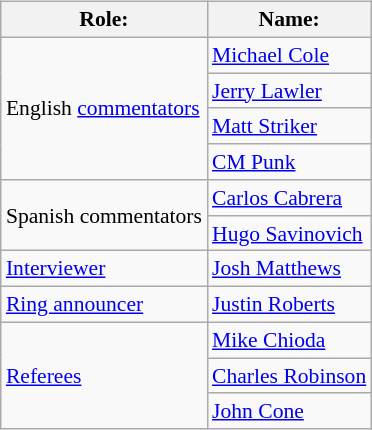<table class=wikitable style="font-size:90%; margin: 0.5em 0 0.5em 1em; float: right; clear: right;">
<tr>
<th>Role:</th>
<th>Name:</th>
</tr>
<tr>
<td rowspan=4>English <a href='#'>commentators</a></td>
<td><a href='#'>Michael Cole</a></td>
</tr>
<tr>
<td><a href='#'>Jerry Lawler</a></td>
</tr>
<tr>
<td><a href='#'>Matt Striker</a></td>
</tr>
<tr>
<td><a href='#'>CM Punk</a> </td>
</tr>
<tr>
<td rowspan=2>Spanish commentators</td>
<td><a href='#'>Carlos Cabrera</a></td>
</tr>
<tr>
<td><a href='#'>Hugo Savinovich</a></td>
</tr>
<tr>
<td><a href='#'>Interviewer</a></td>
<td><a href='#'>Josh Matthews</a></td>
</tr>
<tr>
<td><a href='#'>Ring announcer</a></td>
<td><a href='#'>Justin Roberts</a></td>
</tr>
<tr>
<td rowspan=3><a href='#'>Referees</a></td>
<td><a href='#'>Mike Chioda</a></td>
</tr>
<tr>
<td><a href='#'>Charles Robinson</a></td>
</tr>
<tr>
<td><a href='#'>John Cone</a></td>
</tr>
</table>
